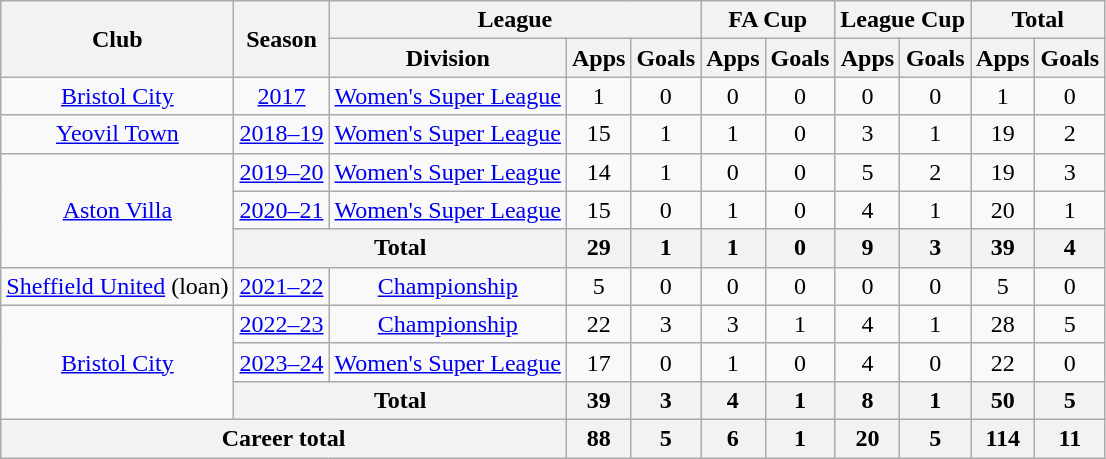<table class="wikitable" style="text-align: center">
<tr>
<th rowspan="2">Club</th>
<th rowspan="2">Season</th>
<th colspan="3">League</th>
<th colspan="2">FA Cup</th>
<th colspan="2">League Cup</th>
<th colspan="2">Total</th>
</tr>
<tr>
<th>Division</th>
<th>Apps</th>
<th>Goals</th>
<th>Apps</th>
<th>Goals</th>
<th>Apps</th>
<th>Goals</th>
<th>Apps</th>
<th>Goals</th>
</tr>
<tr>
<td><a href='#'>Bristol City</a></td>
<td><a href='#'>2017</a></td>
<td><a href='#'>Women's Super League</a></td>
<td>1</td>
<td>0</td>
<td>0</td>
<td>0</td>
<td>0</td>
<td>0</td>
<td>1</td>
<td>0</td>
</tr>
<tr>
<td><a href='#'>Yeovil Town</a></td>
<td><a href='#'>2018–19</a></td>
<td><a href='#'>Women's Super League</a></td>
<td>15</td>
<td>1</td>
<td>1</td>
<td>0</td>
<td>3</td>
<td>1</td>
<td>19</td>
<td>2</td>
</tr>
<tr>
<td rowspan="3"><a href='#'>Aston Villa</a></td>
<td><a href='#'>2019–20</a></td>
<td><a href='#'>Women's Super League</a></td>
<td>14</td>
<td>1</td>
<td>0</td>
<td>0</td>
<td>5</td>
<td>2</td>
<td>19</td>
<td>3</td>
</tr>
<tr>
<td><a href='#'>2020–21</a></td>
<td><a href='#'>Women's Super League</a></td>
<td>15</td>
<td>0</td>
<td>1</td>
<td>0</td>
<td>4</td>
<td>1</td>
<td>20</td>
<td>1</td>
</tr>
<tr>
<th colspan="2">Total</th>
<th>29</th>
<th>1</th>
<th>1</th>
<th>0</th>
<th>9</th>
<th>3</th>
<th>39</th>
<th>4</th>
</tr>
<tr>
<td><a href='#'>Sheffield United</a> (loan)</td>
<td><a href='#'>2021–22</a></td>
<td><a href='#'>Championship</a></td>
<td>5</td>
<td>0</td>
<td>0</td>
<td>0</td>
<td>0</td>
<td>0</td>
<td>5</td>
<td>0</td>
</tr>
<tr>
<td rowspan="3"><a href='#'>Bristol City</a></td>
<td><a href='#'>2022–23</a></td>
<td><a href='#'>Championship</a></td>
<td>22</td>
<td>3</td>
<td>3</td>
<td>1</td>
<td>4</td>
<td>1</td>
<td>28</td>
<td>5</td>
</tr>
<tr>
<td><a href='#'>2023–24</a></td>
<td><a href='#'>Women's Super League</a></td>
<td>17</td>
<td>0</td>
<td>1</td>
<td>0</td>
<td>4</td>
<td>0</td>
<td>22</td>
<td>0</td>
</tr>
<tr>
<th colspan="2">Total</th>
<th>39</th>
<th>3</th>
<th>4</th>
<th>1</th>
<th>8</th>
<th>1</th>
<th>50</th>
<th>5</th>
</tr>
<tr>
<th colspan="3">Career total</th>
<th>88</th>
<th>5</th>
<th>6</th>
<th>1</th>
<th>20</th>
<th>5</th>
<th>114</th>
<th>11</th>
</tr>
</table>
